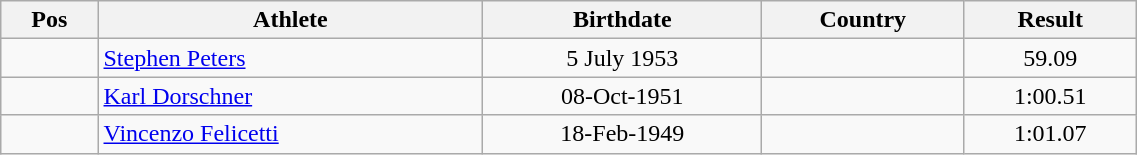<table class="wikitable"  style="text-align:center; width:60%;">
<tr>
<th>Pos</th>
<th>Athlete</th>
<th>Birthdate</th>
<th>Country</th>
<th>Result</th>
</tr>
<tr>
<td align=center></td>
<td align=left><a href='#'>Stephen Peters</a></td>
<td>5 July 1953</td>
<td align=left></td>
<td>59.09</td>
</tr>
<tr>
<td align=center></td>
<td align=left><a href='#'>Karl Dorschner</a></td>
<td>08-Oct-1951</td>
<td align=left></td>
<td>1:00.51</td>
</tr>
<tr>
<td align=center></td>
<td align=left><a href='#'>Vincenzo Felicetti</a></td>
<td>18-Feb-1949</td>
<td align=left></td>
<td>1:01.07</td>
</tr>
</table>
